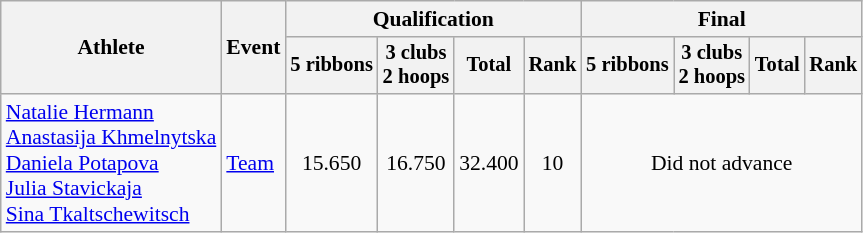<table class="wikitable" style="font-size:90%">
<tr>
<th rowspan="2">Athlete</th>
<th rowspan="2">Event</th>
<th colspan="4">Qualification</th>
<th colspan="4">Final</th>
</tr>
<tr style="font-size:95%">
<th>5 ribbons</th>
<th>3 clubs<br>2 hoops</th>
<th>Total</th>
<th>Rank</th>
<th>5 ribbons</th>
<th>3 clubs<br>2 hoops</th>
<th>Total</th>
<th>Rank</th>
</tr>
<tr align=center>
<td align=left><a href='#'>Natalie Hermann</a><br><a href='#'>Anastasija Khmelnytska</a><br><a href='#'>Daniela Potapova</a><br><a href='#'>Julia Stavickaja</a><br><a href='#'>Sina Tkaltschewitsch</a></td>
<td align=left><a href='#'>Team</a></td>
<td>15.650</td>
<td>16.750</td>
<td>32.400</td>
<td>10</td>
<td colspan=4>Did not advance</td>
</tr>
</table>
